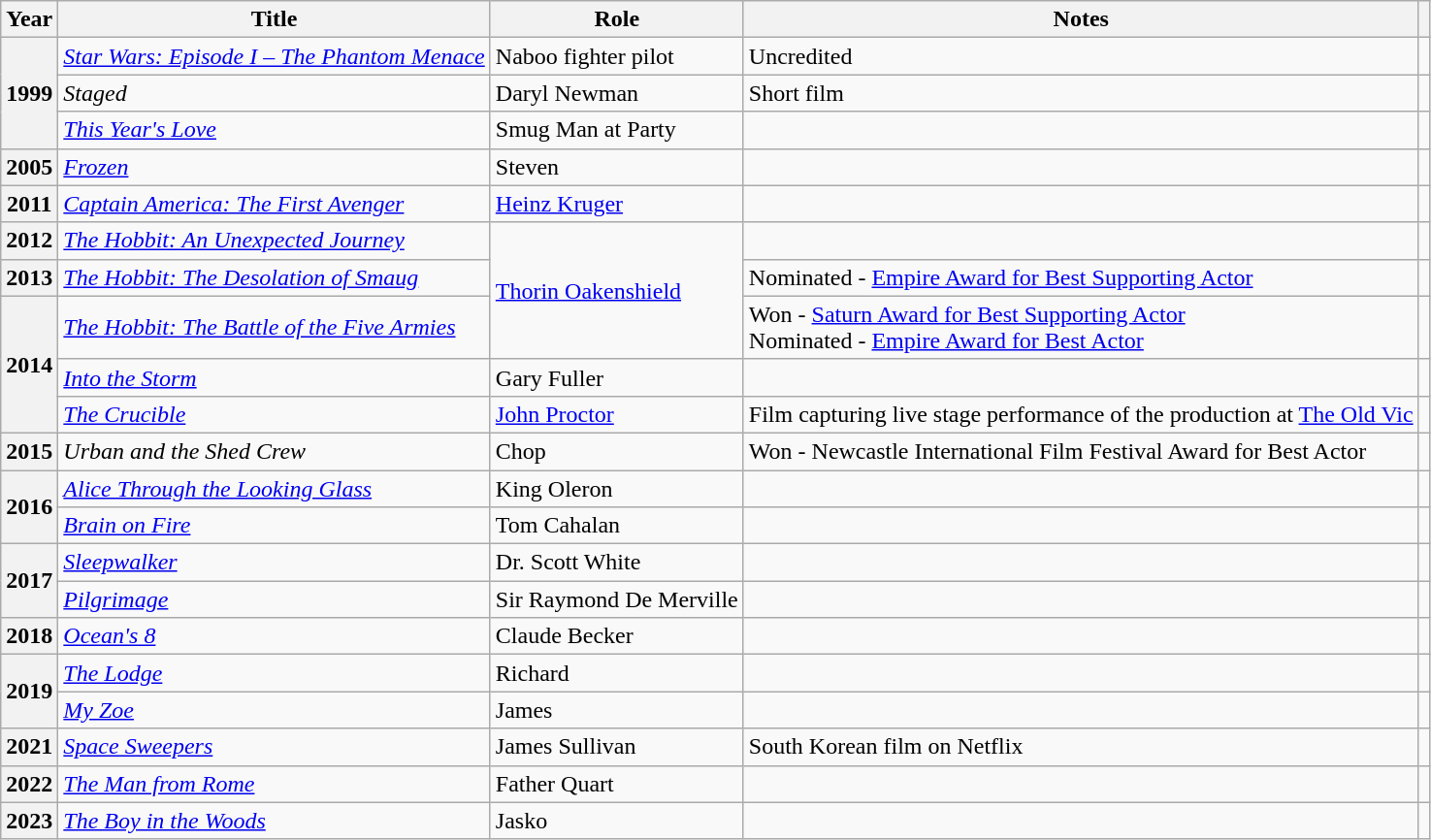<table class="wikitable plainrowheaders sortable">
<tr>
<th scope="col">Year</th>
<th scope="col">Title</th>
<th scope="col">Role</th>
<th scope="col" class="unsortable">Notes</th>
<th scope="col" class="unsortable"></th>
</tr>
<tr>
<th rowspan="3" scope="row">1999</th>
<td><em><a href='#'>Star Wars: Episode I – The Phantom Menace</a></em></td>
<td>Naboo fighter pilot</td>
<td>Uncredited</td>
<td style="text-align: center;"></td>
</tr>
<tr>
<td><em>Staged</em></td>
<td>Daryl Newman</td>
<td>Short film</td>
<td style="text-align: center;"></td>
</tr>
<tr>
<td><em><a href='#'>This Year's Love</a></em></td>
<td>Smug Man at Party</td>
<td></td>
<td style="text-align: center;"></td>
</tr>
<tr>
<th scope="row">2005</th>
<td><em><a href='#'>Frozen</a></em></td>
<td>Steven</td>
<td></td>
<td style="text-align: center;"></td>
</tr>
<tr>
<th scope="row">2011</th>
<td><em><a href='#'>Captain America: The First Avenger</a></em></td>
<td><a href='#'>Heinz Kruger</a></td>
<td></td>
<td style="text-align: center;"></td>
</tr>
<tr>
<th scope="row">2012</th>
<td><em><a href='#'>The Hobbit: An Unexpected Journey</a></em></td>
<td rowspan=3><a href='#'>Thorin Oakenshield</a></td>
<td></td>
<td style="text-align: center;"></td>
</tr>
<tr>
<th scope="row">2013</th>
<td><em><a href='#'>The Hobbit: The Desolation of Smaug</a></em></td>
<td>Nominated - <a href='#'>Empire Award for Best Supporting Actor</a></td>
<td style="text-align: center;"></td>
</tr>
<tr>
<th rowspan="3" scope="row">2014</th>
<td><em><a href='#'>The Hobbit: The Battle of the Five Armies</a></em></td>
<td>Won - <a href='#'>Saturn Award for Best Supporting Actor</a><br>Nominated - <a href='#'>Empire Award for Best Actor</a></td>
<td style="text-align: center;"></td>
</tr>
<tr>
<td><em><a href='#'>Into the Storm</a></em></td>
<td>Gary Fuller</td>
<td></td>
<td style="text-align: center;"></td>
</tr>
<tr>
<td><em><a href='#'>The Crucible</a></em></td>
<td><a href='#'>John Proctor</a></td>
<td>Film capturing live stage performance of the production at <a href='#'>The Old Vic</a></td>
<td style="text-align: center;"></td>
</tr>
<tr>
<th scope="row">2015</th>
<td><em>Urban and the Shed Crew</em></td>
<td>Chop</td>
<td>Won - Newcastle International Film Festival Award for Best Actor</td>
<td style="text-align: center;"></td>
</tr>
<tr>
<th rowspan="2" scope="row">2016</th>
<td><em><a href='#'>Alice Through the Looking Glass</a></em></td>
<td>King Oleron</td>
<td></td>
<td style="text-align: center;"></td>
</tr>
<tr>
<td><em><a href='#'>Brain on Fire</a></em></td>
<td>Tom Cahalan</td>
<td></td>
<td></td>
</tr>
<tr>
<th rowspan="2" scope="row">2017</th>
<td><em><a href='#'>Sleepwalker</a></em></td>
<td>Dr. Scott White</td>
<td></td>
<td style="text-align: center;"></td>
</tr>
<tr>
<td><em><a href='#'>Pilgrimage</a></em></td>
<td>Sir Raymond De Merville</td>
<td></td>
<td style="text-align: center;"></td>
</tr>
<tr>
<th scope="row">2018</th>
<td><em><a href='#'>Ocean's 8</a></em></td>
<td>Claude Becker</td>
<td></td>
<td style="text-align: center;"></td>
</tr>
<tr>
<th rowspan="2" scope="row">2019</th>
<td><em><a href='#'>The Lodge</a></em></td>
<td>Richard</td>
<td></td>
<td style="text-align: center;"></td>
</tr>
<tr>
<td><em><a href='#'>My Zoe</a></em></td>
<td>James</td>
<td></td>
<td style="text-align: center;"></td>
</tr>
<tr>
<th scope="row">2021</th>
<td><em><a href='#'>Space Sweepers</a></em></td>
<td>James Sullivan</td>
<td>South Korean film on Netflix</td>
<td style="text-align: center;"></td>
</tr>
<tr>
<th scope="row">2022</th>
<td><em><a href='#'>The Man from Rome</a></em></td>
<td>Father Quart</td>
<td></td>
<td></td>
</tr>
<tr>
<th scope="row">2023</th>
<td><em><a href='#'>The Boy in the Woods</a></em></td>
<td>Jasko</td>
<td></td>
<td></td>
</tr>
</table>
